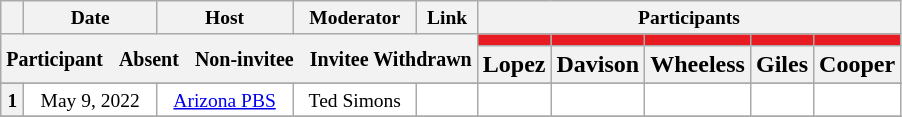<table class="wikitable" style="text-align:center;">
<tr style="font-size:small;">
<th scope="col"></th>
<th scope="col">Date</th>
<th scope="col">Host</th>
<th scope="col">Moderator</th>
<th scope="col">Link</th>
<th scope="col" colspan="5">Participants</th>
</tr>
<tr>
<th colspan="5" rowspan="2"> <small>Participant  </small> <small>Absent  </small> <small>Non-invitee  </small> <small>Invitee Withdrawn</small></th>
<th scope="col" style="background:#E81B23;"></th>
<th scope="col" style="background:#E81B23;"></th>
<th scope="col" style="background:#E81B23;"></th>
<th scope="col" style="background:#E81B23;"></th>
<th scope="col" style="background:#E81B23;"></th>
</tr>
<tr>
<th scope="col">Lopez</th>
<th scope="col">Davison</th>
<th scope="col">Wheeless</th>
<th scope="col">Giles</th>
<th scope="col">Cooper</th>
</tr>
<tr>
</tr>
<tr style="background:#FFFFFF;font-size:small;">
<th scope="row">1</th>
<td style="white-space:nowrap;">May 9, 2022</td>
<td style="white-space:nowrap;"><a href='#'>Arizona PBS</a></td>
<td style="white-space:nowrap;">Ted Simons</td>
<td style="white-space:nowrap;"></td>
<td></td>
<td></td>
<td></td>
<td></td>
<td></td>
</tr>
<tr>
</tr>
</table>
